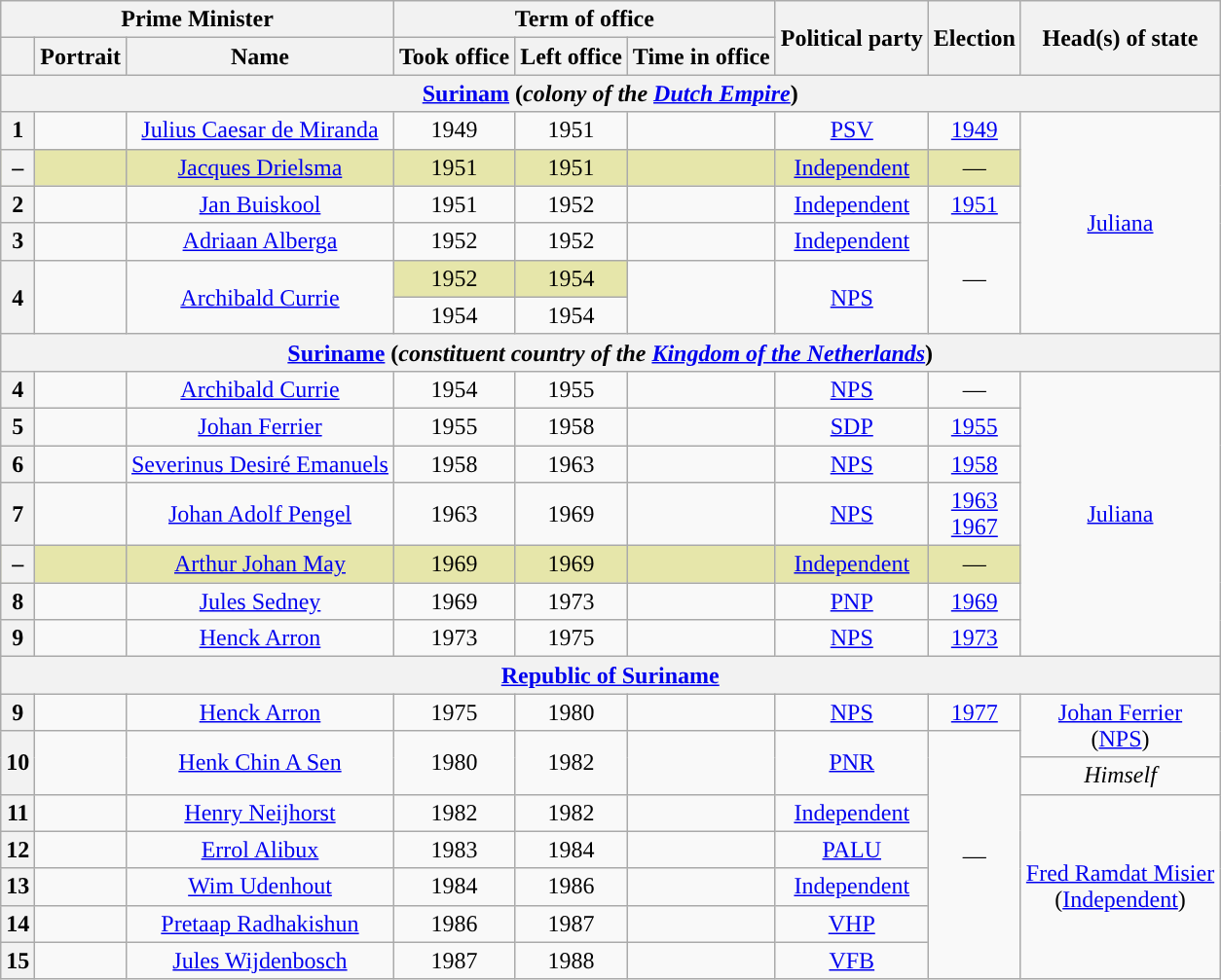<table class="wikitable" style="text-align:center">
<tr>
<th colspan=3>Prime Minister</th>
<th colspan=3>Term of office</th>
<th rowspan=2>Political party</th>
<th rowspan=2>Election</th>
<th rowspan=2>Head(s) of state</th>
</tr>
<tr>
<th></th>
<th>Portrait</th>
<th>Name<br></th>
<th>Took office</th>
<th>Left office</th>
<th>Time in office</th>
</tr>
<tr>
<th colspan=9><a href='#'>Surinam</a> (<em>colony of the <a href='#'>Dutch Empire</a></em>)</th>
</tr>
<tr>
<th style="background:">1</th>
<td></td>
<td><a href='#'>Julius Caesar de Miranda</a><br></td>
<td> 1949</td>
<td> 1951</td>
<td></td>
<td><a href='#'>PSV</a></td>
<td><a href='#'>1949</a></td>
<td rowspan=6><a href='#'>Juliana</a></td>
</tr>
<tr style="background:#e6e6aa;">
<th style="background:">–</th>
<td></td>
<td><a href='#'>Jacques Drielsma</a><br></td>
<td> 1951</td>
<td> 1951</td>
<td></td>
<td><a href='#'>Independent</a></td>
<td>—</td>
</tr>
<tr>
<th style="background:">2</th>
<td></td>
<td><a href='#'>Jan Buiskool</a><br></td>
<td> 1951</td>
<td> 1952</td>
<td></td>
<td><a href='#'>Independent</a></td>
<td><a href='#'>1951</a></td>
</tr>
<tr>
<th style="background:">3</th>
<td></td>
<td><a href='#'>Adriaan Alberga</a><br></td>
<td> 1952</td>
<td> 1952</td>
<td></td>
<td><a href='#'>Independent</a></td>
<td rowspan=3>—</td>
</tr>
<tr>
<th rowspan=2 style="background:">4</th>
<td rowspan=2></td>
<td rowspan=2><a href='#'>Archibald Currie</a><br></td>
<td style="background:#e6e6aa;"> 1952</td>
<td style="background:#e6e6aa;"> 1954</td>
<td rowspan=2></td>
<td rowspan=2><a href='#'>NPS</a></td>
</tr>
<tr>
<td> 1954</td>
<td> 1954</td>
</tr>
<tr>
<th colspan=9><a href='#'>Suriname</a> (<em>constituent country of the <a href='#'>Kingdom of the Netherlands</a></em>)</th>
</tr>
<tr>
<th style="background:">4</th>
<td></td>
<td><a href='#'>Archibald Currie</a><br></td>
<td> 1954</td>
<td> 1955</td>
<td></td>
<td><a href='#'>NPS</a></td>
<td>—</td>
<td rowspan=7><a href='#'>Juliana</a></td>
</tr>
<tr>
<th style="background:">5</th>
<td></td>
<td><a href='#'>Johan Ferrier</a><br></td>
<td> 1955</td>
<td> 1958</td>
<td></td>
<td><a href='#'>SDP</a></td>
<td><a href='#'>1955</a></td>
</tr>
<tr>
<th style="background:">6</th>
<td></td>
<td><a href='#'>Severinus Desiré Emanuels</a><br></td>
<td> 1958</td>
<td> 1963</td>
<td></td>
<td><a href='#'>NPS</a></td>
<td><a href='#'>1958</a></td>
</tr>
<tr>
<th style="background:">7</th>
<td></td>
<td><a href='#'>Johan Adolf Pengel</a><br></td>
<td> 1963</td>
<td> 1969</td>
<td></td>
<td><a href='#'>NPS</a></td>
<td><a href='#'>1963</a><br><a href='#'>1967</a></td>
</tr>
<tr style="background:#e6e6aa;">
<th style="background:">–</th>
<td></td>
<td><a href='#'>Arthur Johan May</a><br></td>
<td> 1969</td>
<td> 1969</td>
<td></td>
<td><a href='#'>Independent</a></td>
<td>—</td>
</tr>
<tr>
<th style="background:">8</th>
<td></td>
<td><a href='#'>Jules Sedney</a><br></td>
<td> 1969</td>
<td> 1973</td>
<td></td>
<td><a href='#'>PNP</a></td>
<td><a href='#'>1969</a></td>
</tr>
<tr>
<th style="background:">9</th>
<td></td>
<td><a href='#'>Henck Arron</a><br></td>
<td> 1973</td>
<td> 1975</td>
<td></td>
<td><a href='#'>NPS</a></td>
<td><a href='#'>1973</a></td>
</tr>
<tr>
<th colspan=9><a href='#'>Republic of Suriname</a></th>
</tr>
<tr>
<th style="background:">9</th>
<td></td>
<td><a href='#'>Henck Arron</a><br></td>
<td> 1975</td>
<td> 1980<br></td>
<td></td>
<td><a href='#'>NPS</a></td>
<td><a href='#'>1977</a></td>
<td rowspan=2><a href='#'>Johan Ferrier</a><br>(<a href='#'>NPS</a>)</td>
</tr>
<tr>
<th rowspan=2 style="background:">10</th>
<td rowspan=2></td>
<td rowspan=2><a href='#'>Henk Chin A Sen</a><br></td>
<td rowspan=2> 1980</td>
<td rowspan=2> 1982<br></td>
<td rowspan=2></td>
<td rowspan=2><a href='#'>PNR</a></td>
<td rowspan=7>—</td>
</tr>
<tr>
<td><em>Himself</em></td>
</tr>
<tr>
<th style="background:">11</th>
<td></td>
<td><a href='#'>Henry Neijhorst</a><br></td>
<td> 1982<br></td>
<td> 1982<br></td>
<td></td>
<td><a href='#'>Independent</a></td>
<td rowspan=5><a href='#'>Fred Ramdat Misier</a><br>(<a href='#'>Independent</a>)</td>
</tr>
<tr>
<th style="background:">12</th>
<td></td>
<td><a href='#'>Errol Alibux</a><br></td>
<td> 1983</td>
<td> 1984<br></td>
<td></td>
<td><a href='#'>PALU</a></td>
</tr>
<tr>
<th style="background:">13</th>
<td></td>
<td><a href='#'>Wim Udenhout</a><br></td>
<td> 1984</td>
<td> 1986</td>
<td></td>
<td><a href='#'>Independent</a></td>
</tr>
<tr>
<th style="background:">14</th>
<td></td>
<td><a href='#'>Pretaap Radhakishun</a><br></td>
<td> 1986</td>
<td> 1987</td>
<td></td>
<td><a href='#'>VHP</a><br></td>
</tr>
<tr>
<th style="background:">15</th>
<td></td>
<td><a href='#'>Jules Wijdenbosch</a><br></td>
<td> 1987</td>
<td> 1988</td>
<td></td>
<td><a href='#'>VFB</a></td>
</tr>
</table>
